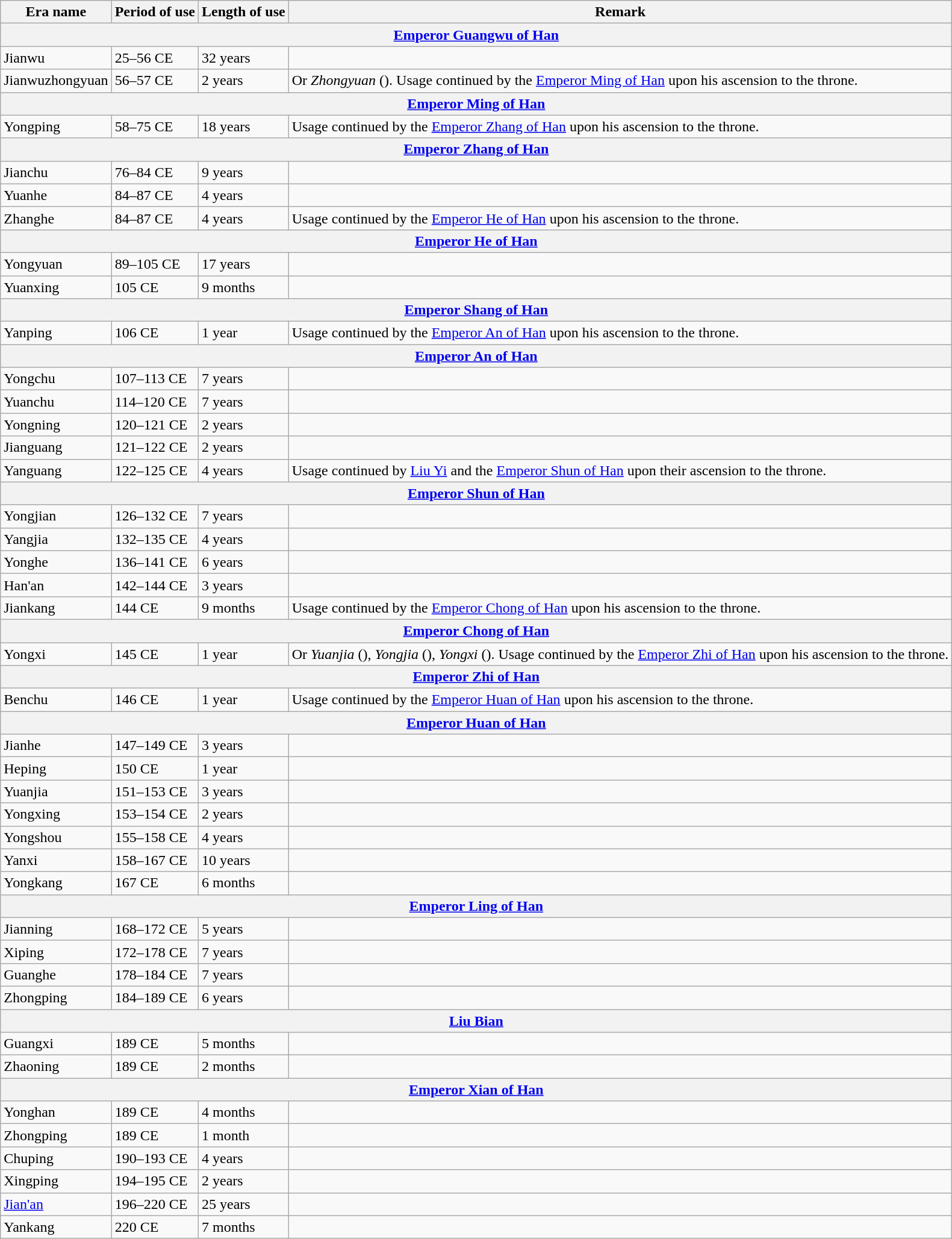<table class="wikitable">
<tr>
<th>Era name</th>
<th>Period of use</th>
<th>Length of use</th>
<th>Remark</th>
</tr>
<tr>
<th colspan="4"><a href='#'>Emperor Guangwu of Han</a><br></th>
</tr>
<tr>
<td>Jianwu<br></td>
<td>25–56 CE</td>
<td>32 years</td>
<td></td>
</tr>
<tr>
<td>Jianwuzhongyuan<br></td>
<td>56–57 CE</td>
<td>2 years</td>
<td>Or <em>Zhongyuan</em> (). Usage continued by the <a href='#'>Emperor Ming of Han</a> upon his ascension to the throne.</td>
</tr>
<tr>
<th colspan="4"><a href='#'>Emperor Ming of Han</a><br></th>
</tr>
<tr>
<td>Yongping<br></td>
<td>58–75 CE</td>
<td>18 years</td>
<td>Usage continued by the <a href='#'>Emperor Zhang of Han</a> upon his ascension to the throne.</td>
</tr>
<tr>
<th colspan="4"><a href='#'>Emperor Zhang of Han</a><br></th>
</tr>
<tr>
<td>Jianchu<br></td>
<td>76–84 CE</td>
<td>9 years</td>
<td></td>
</tr>
<tr>
<td>Yuanhe<br></td>
<td>84–87 CE</td>
<td>4 years</td>
<td></td>
</tr>
<tr>
<td>Zhanghe<br></td>
<td>84–87 CE</td>
<td>4 years</td>
<td>Usage continued by the <a href='#'>Emperor He of Han</a> upon his ascension to the throne.</td>
</tr>
<tr>
<th colspan="4"><a href='#'>Emperor He of Han</a><br></th>
</tr>
<tr>
<td>Yongyuan<br></td>
<td>89–105 CE</td>
<td>17 years</td>
<td></td>
</tr>
<tr>
<td>Yuanxing<br></td>
<td>105 CE</td>
<td>9 months</td>
<td></td>
</tr>
<tr>
<th colspan="4"><a href='#'>Emperor Shang of Han</a><br></th>
</tr>
<tr>
<td>Yanping<br></td>
<td>106 CE</td>
<td>1 year</td>
<td>Usage continued by the <a href='#'>Emperor An of Han</a> upon his ascension to the throne.</td>
</tr>
<tr>
<th colspan="4"><a href='#'>Emperor An of Han</a><br></th>
</tr>
<tr>
<td>Yongchu<br></td>
<td>107–113 CE</td>
<td>7 years</td>
<td></td>
</tr>
<tr>
<td>Yuanchu<br></td>
<td>114–120 CE</td>
<td>7 years</td>
<td></td>
</tr>
<tr>
<td>Yongning<br></td>
<td>120–121 CE</td>
<td>2 years</td>
<td></td>
</tr>
<tr>
<td>Jianguang<br></td>
<td>121–122 CE</td>
<td>2 years</td>
<td></td>
</tr>
<tr>
<td>Yanguang<br></td>
<td>122–125 CE</td>
<td>4 years</td>
<td>Usage continued by <a href='#'>Liu Yi</a> and the <a href='#'>Emperor Shun of Han</a> upon their ascension to the throne.</td>
</tr>
<tr>
<th colspan="4"><a href='#'>Emperor Shun of Han</a><br></th>
</tr>
<tr>
<td>Yongjian<br></td>
<td>126–132 CE</td>
<td>7 years</td>
<td></td>
</tr>
<tr>
<td>Yangjia<br></td>
<td>132–135 CE</td>
<td>4 years</td>
<td></td>
</tr>
<tr>
<td>Yonghe<br></td>
<td>136–141 CE</td>
<td>6 years</td>
<td></td>
</tr>
<tr>
<td>Han'an<br></td>
<td>142–144 CE</td>
<td>3 years</td>
<td></td>
</tr>
<tr>
<td>Jiankang<br></td>
<td>144 CE</td>
<td>9 months</td>
<td>Usage continued by the <a href='#'>Emperor Chong of Han</a> upon his ascension to the throne.</td>
</tr>
<tr>
<th colspan="4"><a href='#'>Emperor Chong of Han</a><br></th>
</tr>
<tr>
<td>Yongxi<br></td>
<td>145 CE</td>
<td>1 year</td>
<td>Or <em>Yuanjia</em> (), <em>Yongjia</em> (), <em>Yongxi</em> (). Usage continued by the <a href='#'>Emperor Zhi of Han</a> upon his ascension to the throne.</td>
</tr>
<tr>
<th colspan="4"><a href='#'>Emperor Zhi of Han</a><br></th>
</tr>
<tr>
<td>Benchu<br></td>
<td>146 CE</td>
<td>1 year</td>
<td>Usage continued by the <a href='#'>Emperor Huan of Han</a> upon his ascension to the throne.</td>
</tr>
<tr>
<th colspan="4"><a href='#'>Emperor Huan of Han</a><br></th>
</tr>
<tr>
<td>Jianhe<br></td>
<td>147–149 CE</td>
<td>3 years</td>
<td></td>
</tr>
<tr>
<td>Heping<br></td>
<td>150 CE</td>
<td>1 year</td>
<td></td>
</tr>
<tr>
<td>Yuanjia<br></td>
<td>151–153 CE</td>
<td>3 years</td>
<td></td>
</tr>
<tr>
<td>Yongxing<br></td>
<td>153–154 CE</td>
<td>2 years</td>
<td></td>
</tr>
<tr>
<td>Yongshou<br></td>
<td>155–158 CE</td>
<td>4 years</td>
<td></td>
</tr>
<tr>
<td>Yanxi<br></td>
<td>158–167 CE</td>
<td>10 years</td>
<td></td>
</tr>
<tr>
<td>Yongkang<br></td>
<td>167 CE</td>
<td>6 months</td>
<td></td>
</tr>
<tr>
<th colspan="4"><a href='#'>Emperor Ling of Han</a><br></th>
</tr>
<tr>
<td>Jianning<br></td>
<td>168–172 CE</td>
<td>5 years</td>
<td></td>
</tr>
<tr>
<td>Xiping<br></td>
<td>172–178 CE</td>
<td>7 years</td>
<td></td>
</tr>
<tr>
<td>Guanghe<br></td>
<td>178–184 CE</td>
<td>7 years</td>
<td></td>
</tr>
<tr>
<td>Zhongping<br></td>
<td>184–189 CE</td>
<td>6 years</td>
<td></td>
</tr>
<tr>
<th colspan="4"><a href='#'>Liu Bian</a><br></th>
</tr>
<tr>
<td>Guangxi<br></td>
<td>189 CE</td>
<td>5 months</td>
<td></td>
</tr>
<tr>
<td>Zhaoning<br></td>
<td>189 CE</td>
<td>2 months</td>
<td></td>
</tr>
<tr>
<th colspan="4"><a href='#'>Emperor Xian of Han</a><br></th>
</tr>
<tr>
<td>Yonghan<br></td>
<td>189 CE</td>
<td>4 months</td>
<td></td>
</tr>
<tr>
<td>Zhongping<br></td>
<td>189 CE</td>
<td>1 month</td>
<td></td>
</tr>
<tr>
<td>Chuping<br></td>
<td>190–193 CE</td>
<td>4 years</td>
<td></td>
</tr>
<tr>
<td>Xingping<br></td>
<td>194–195 CE</td>
<td>2 years</td>
<td></td>
</tr>
<tr>
<td><a href='#'>Jian'an</a><br></td>
<td>196–220 CE</td>
<td>25 years</td>
<td></td>
</tr>
<tr>
<td>Yankang<br></td>
<td>220 CE</td>
<td>7 months</td>
<td></td>
</tr>
</table>
